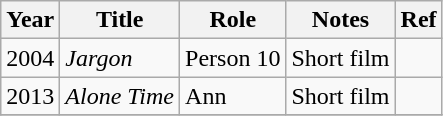<table class="wikitable">
<tr>
<th scope="col">Year</th>
<th scope="col">Title</th>
<th scope="col">Role</th>
<th scope="col">Notes</th>
<th class="unsortable">Ref</th>
</tr>
<tr>
<td>2004</td>
<td><em>Jargon</em></td>
<td>Person 10</td>
<td>Short film</td>
<td></td>
</tr>
<tr>
<td>2013</td>
<td><em>Alone Time</em></td>
<td>Ann</td>
<td>Short film</td>
<td></td>
</tr>
<tr>
</tr>
</table>
